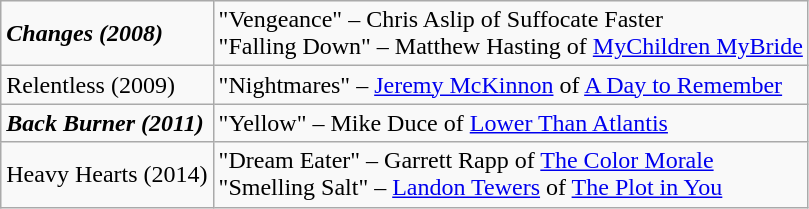<table class="wikitable">
<tr>
<td><strong><em>Changes<em> (2008)<strong></td>
<td>"Vengeance" – Chris Aslip of Suffocate Faster<br>"Falling Down" – Matthew Hasting of <a href='#'>MyChildren MyBride</a></td>
</tr>
<tr>
<td></em></strong>Relentless</em> (2009)</strong></td>
<td>"Nightmares" – <a href='#'>Jeremy McKinnon</a> of <a href='#'>A Day to Remember</a></td>
</tr>
<tr>
<td><strong><em>Back Burner<em> (2011)<strong></td>
<td>"Yellow" – Mike Duce of <a href='#'>Lower Than Atlantis</a></td>
</tr>
<tr>
<td></em></strong>Heavy Hearts</em> (2014)</strong></td>
<td>"Dream Eater" – Garrett Rapp of <a href='#'>The Color Morale</a><br>"Smelling Salt" – <a href='#'>Landon Tewers</a> of <a href='#'>The Plot in You</a></td>
</tr>
</table>
